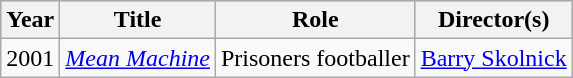<table class="wikitable">
<tr style="background:#b0c4de; text-align:center;">
<th>Year</th>
<th>Title</th>
<th>Role</th>
<th>Director(s)</th>
</tr>
<tr>
<td>2001</td>
<td><em><a href='#'>Mean Machine</a></em></td>
<td>Prisoners footballer</td>
<td><a href='#'>Barry Skolnick</a></td>
</tr>
</table>
